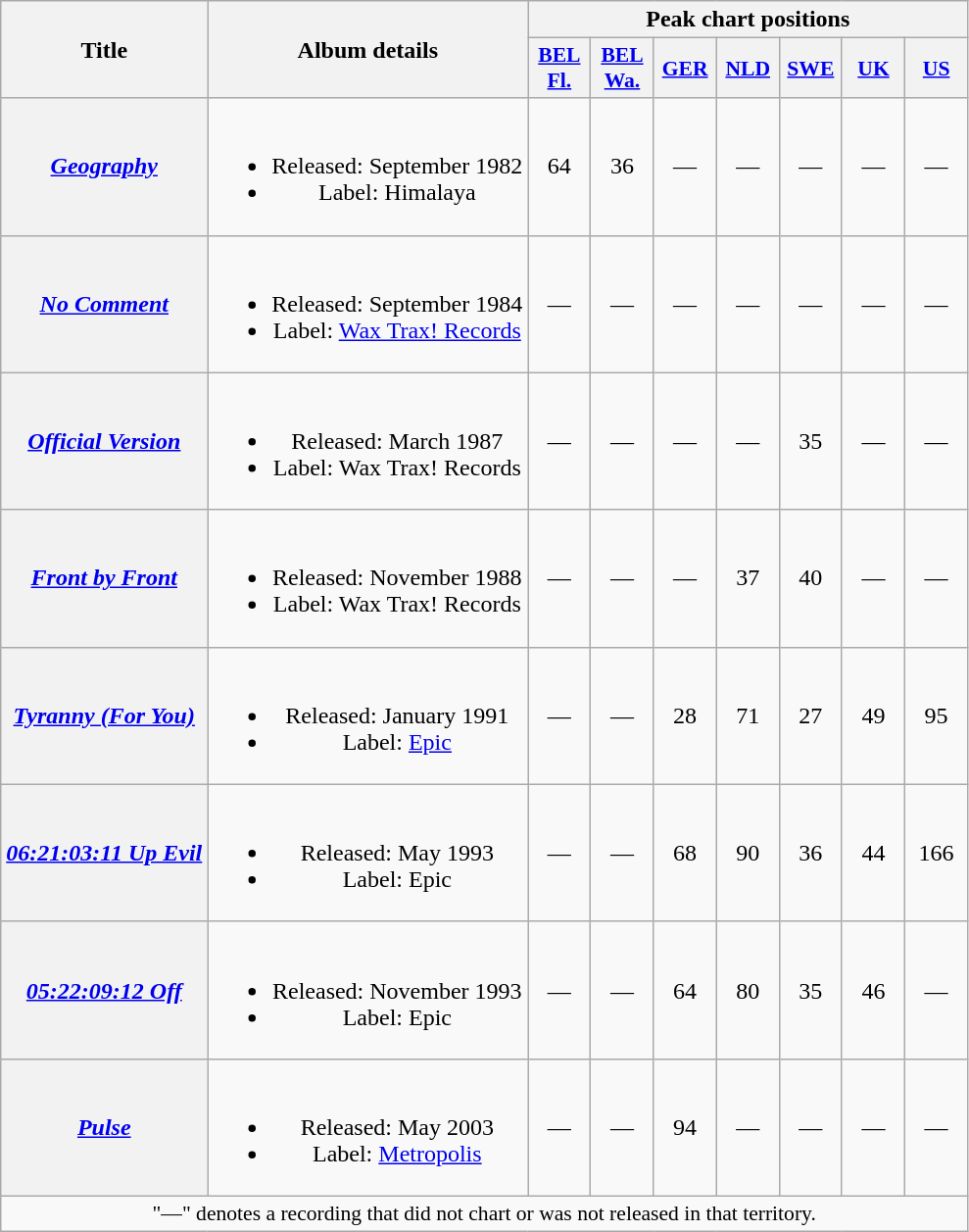<table class="wikitable plainrowheaders" style="text-align:center;">
<tr>
<th rowspan="2">Title</th>
<th rowspan="2">Album details</th>
<th colspan="7">Peak chart positions</th>
</tr>
<tr>
<th style="width:2.5em;font-size:90%"><a href='#'>BEL<br>Fl.</a><br></th>
<th style="width:2.5em;font-size:90%"><a href='#'>BEL<br>Wa.</a><br></th>
<th style="width:2.5em;font-size:90%"><a href='#'>GER</a></th>
<th style="width:2.5em;font-size:90%"><a href='#'>NLD</a><br></th>
<th style="width:2.5em;font-size:90%"><a href='#'>SWE</a><br></th>
<th style="width:2.5em;font-size:90%"><a href='#'>UK</a><br></th>
<th style="width:2.5em;font-size:90%"><a href='#'>US</a><br></th>
</tr>
<tr>
<th scope="row"><em><a href='#'>Geography</a></em></th>
<td><br><ul><li>Released: September 1982</li><li>Label: Himalaya</li></ul></td>
<td>64</td>
<td>36</td>
<td>—</td>
<td>—</td>
<td>—</td>
<td>—</td>
<td>—</td>
</tr>
<tr>
<th scope="row"><em><a href='#'>No Comment</a></em></th>
<td><br><ul><li>Released: September 1984</li><li>Label: <a href='#'>Wax Trax! Records</a></li></ul></td>
<td>—</td>
<td>—</td>
<td>—</td>
<td>—</td>
<td>—</td>
<td>—</td>
<td>—</td>
</tr>
<tr>
<th scope="row"><em><a href='#'>Official Version</a></em></th>
<td><br><ul><li>Released: March 1987</li><li>Label: Wax Trax! Records</li></ul></td>
<td>—</td>
<td>—</td>
<td>—</td>
<td>—</td>
<td>35</td>
<td>—</td>
<td>—</td>
</tr>
<tr>
<th scope="row"><em><a href='#'>Front by Front</a></em></th>
<td><br><ul><li>Released: November 1988</li><li>Label: Wax Trax! Records</li></ul></td>
<td>—</td>
<td>—</td>
<td>—</td>
<td>37</td>
<td>40</td>
<td>—</td>
<td>—</td>
</tr>
<tr>
<th scope="row"><em><a href='#'>Tyranny (For You)</a></em></th>
<td><br><ul><li>Released: January 1991</li><li>Label: <a href='#'>Epic</a></li></ul></td>
<td>—</td>
<td>—</td>
<td>28<br></td>
<td>71</td>
<td>27</td>
<td>49</td>
<td>95</td>
</tr>
<tr>
<th scope="row"><em><a href='#'>06:21:03:11 Up Evil</a></em></th>
<td><br><ul><li>Released: May 1993</li><li>Label: Epic</li></ul></td>
<td>—</td>
<td>—</td>
<td>68<br></td>
<td>90</td>
<td>36</td>
<td>44</td>
<td>166</td>
</tr>
<tr>
<th scope="row"><em><a href='#'>05:22:09:12 Off</a></em></th>
<td><br><ul><li>Released: November 1993</li><li>Label: Epic</li></ul></td>
<td>—</td>
<td>—</td>
<td>64<br></td>
<td>80</td>
<td>35</td>
<td>46</td>
<td>—</td>
</tr>
<tr>
<th scope="row"><em><a href='#'>Pulse</a></em></th>
<td><br><ul><li>Released: May 2003</li><li>Label: <a href='#'>Metropolis</a></li></ul></td>
<td>—</td>
<td>—</td>
<td>94<br></td>
<td>—</td>
<td>—</td>
<td>—</td>
<td>—</td>
</tr>
<tr>
<td colspan="9" style="font-size:90%">"—" denotes a recording that did not chart or was not released in that territory.</td>
</tr>
</table>
